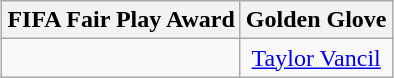<table class=wikitable style="text-align:center; margin:auto">
<tr>
<th>FIFA Fair Play Award</th>
<th>Golden Glove</th>
</tr>
<tr>
<td></td>
<td> <a href='#'>Taylor Vancil</a></td>
</tr>
</table>
